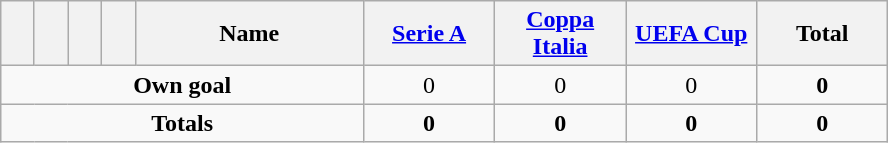<table class="wikitable" style="text-align:center">
<tr>
<th width=15></th>
<th width=15></th>
<th width=15></th>
<th width=15></th>
<th width=145>Name</th>
<th width=80><a href='#'>Serie A</a></th>
<th width=80><a href='#'>Coppa Italia</a></th>
<th width=80><a href='#'>UEFA Cup</a></th>
<th width=80>Total</th>
</tr>
<tr>
<td colspan=5><strong>Own goal</strong></td>
<td>0</td>
<td>0</td>
<td>0</td>
<td><strong>0</strong></td>
</tr>
<tr>
<td colspan=5><strong>Totals</strong></td>
<td><strong>0</strong></td>
<td><strong>0</strong></td>
<td><strong>0</strong></td>
<td><strong>0</strong></td>
</tr>
</table>
